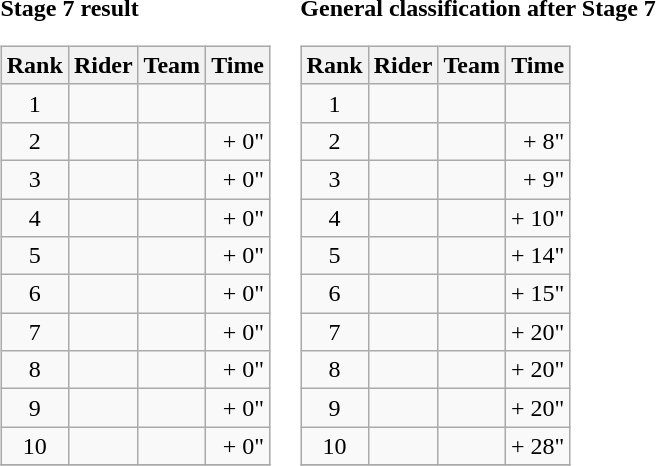<table>
<tr>
<td><strong>Stage 7 result</strong><br><table class="wikitable">
<tr>
<th>Rank</th>
<th>Rider</th>
<th>Team</th>
<th>Time</th>
</tr>
<tr>
<td style="text-align:center">1</td>
<td></td>
<td></td>
<td align="right"></td>
</tr>
<tr>
<td style="text-align:center">2</td>
<td></td>
<td></td>
<td align="right">+ 0"</td>
</tr>
<tr>
<td style="text-align:center">3</td>
<td></td>
<td></td>
<td align="right">+ 0"</td>
</tr>
<tr>
<td style="text-align:center">4</td>
<td></td>
<td></td>
<td align="right">+ 0"</td>
</tr>
<tr>
<td style="text-align:center">5</td>
<td></td>
<td></td>
<td align="right">+ 0"</td>
</tr>
<tr>
<td style="text-align:center">6</td>
<td></td>
<td></td>
<td align="right">+ 0"</td>
</tr>
<tr>
<td style="text-align:center">7</td>
<td></td>
<td></td>
<td align="right">+ 0"</td>
</tr>
<tr>
<td style="text-align:center">8</td>
<td></td>
<td></td>
<td align="right">+ 0"</td>
</tr>
<tr>
<td style="text-align:center">9</td>
<td></td>
<td></td>
<td align="right">+ 0"</td>
</tr>
<tr>
<td style="text-align:center">10</td>
<td></td>
<td></td>
<td align="right">+ 0"</td>
</tr>
<tr>
</tr>
</table>
</td>
<td><strong>General classification after Stage 7</strong><br><table class="wikitable">
<tr>
<th>Rank</th>
<th>Rider</th>
<th>Team</th>
<th>Time</th>
</tr>
<tr>
<td style="text-align:center">1</td>
<td></td>
<td></td>
<td align="right"></td>
</tr>
<tr>
<td style="text-align:center">2</td>
<td></td>
<td></td>
<td align="right">+ 8"</td>
</tr>
<tr>
<td style="text-align:center">3</td>
<td></td>
<td></td>
<td align="right">+ 9"</td>
</tr>
<tr>
<td style="text-align:center">4</td>
<td></td>
<td></td>
<td align="right">+ 10"</td>
</tr>
<tr>
<td style="text-align:center">5</td>
<td></td>
<td></td>
<td align="right">+ 14"</td>
</tr>
<tr>
<td style="text-align:center">6</td>
<td></td>
<td></td>
<td align="right">+ 15"</td>
</tr>
<tr>
<td style="text-align:center">7</td>
<td></td>
<td></td>
<td align="right">+ 20"</td>
</tr>
<tr>
<td style="text-align:center">8</td>
<td></td>
<td></td>
<td align="right">+ 20"</td>
</tr>
<tr>
<td style="text-align:center">9</td>
<td></td>
<td></td>
<td align="right">+ 20"</td>
</tr>
<tr>
<td style="text-align:center">10</td>
<td></td>
<td></td>
<td align="right">+ 28"</td>
</tr>
<tr>
</tr>
</table>
</td>
</tr>
</table>
